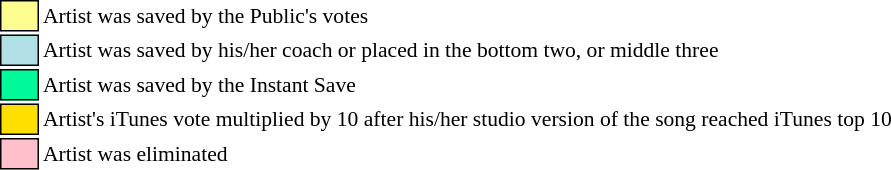<table class="toccolours"style="font-size: 90%; white-space: nowrap;">
<tr>
<td style="background:#fdfc8f; border:1px solid black;">      </td>
<td>Artist was saved by the Public's votes</td>
</tr>
<tr>
<td style="background:#b0e0e6; border:1px solid black;">      </td>
<td>Artist was saved by his/her coach or placed in the bottom two, or middle three</td>
</tr>
<tr>
<td style="background:#00fa9a; border:1px solid black;">      </td>
<td>Artist was saved by the Instant Save</td>
</tr>
<tr>
<td style="background:#fedf00; border:1px solid black;">      </td>
<td>Artist's iTunes vote multiplied by 10  after his/her studio version of the song reached iTunes top 10</td>
</tr>
<tr>
<td style="background:pink; border:1px solid black;">      </td>
<td>Artist was eliminated</td>
</tr>
</table>
